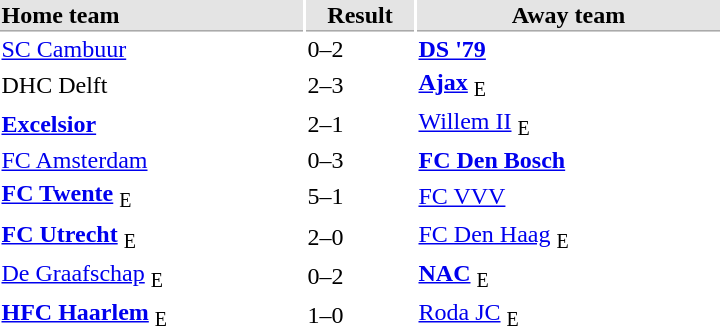<table>
<tr bgcolor="#E4E4E4">
<th style="border-bottom:1px solid #AAAAAA" width="200" align="left">Home team</th>
<th style="border-bottom:1px solid #AAAAAA" width="70" align="center">Result</th>
<th style="border-bottom:1px solid #AAAAAA" width="200">Away team</th>
</tr>
<tr>
<td><a href='#'>SC Cambuur</a></td>
<td>0–2</td>
<td><strong><a href='#'>DS '79</a></strong></td>
</tr>
<tr>
<td>DHC Delft</td>
<td>2–3</td>
<td><strong><a href='#'>Ajax</a></strong> <sub>E</sub></td>
</tr>
<tr>
<td><strong><a href='#'>Excelsior</a></strong></td>
<td>2–1</td>
<td><a href='#'>Willem II</a> <sub>E</sub></td>
</tr>
<tr>
<td><a href='#'>FC Amsterdam</a></td>
<td>0–3</td>
<td><strong><a href='#'>FC Den Bosch</a></strong></td>
</tr>
<tr>
<td><strong><a href='#'>FC Twente</a></strong> <sub>E</sub></td>
<td>5–1</td>
<td><a href='#'>FC VVV</a></td>
</tr>
<tr>
<td><strong><a href='#'>FC Utrecht</a></strong> <sub>E</sub></td>
<td>2–0</td>
<td><a href='#'>FC Den Haag</a> <sub>E</sub></td>
</tr>
<tr>
<td><a href='#'>De Graafschap</a> <sub>E</sub></td>
<td>0–2</td>
<td><strong><a href='#'>NAC</a></strong> <sub>E</sub></td>
</tr>
<tr>
<td><strong><a href='#'>HFC Haarlem</a></strong> <sub>E</sub></td>
<td>1–0</td>
<td><a href='#'>Roda JC</a> <sub>E</sub></td>
</tr>
</table>
